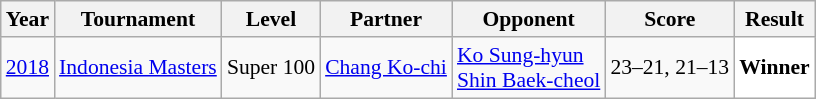<table class="sortable wikitable" style="font-size: 90%;">
<tr>
<th>Year</th>
<th>Tournament</th>
<th>Level</th>
<th>Partner</th>
<th>Opponent</th>
<th>Score</th>
<th>Result</th>
</tr>
<tr>
<td align="center"><a href='#'>2018</a></td>
<td align="left"><a href='#'>Indonesia Masters</a></td>
<td align="left">Super 100</td>
<td align="left"> <a href='#'>Chang Ko-chi</a></td>
<td align="left"> <a href='#'>Ko Sung-hyun</a><br> <a href='#'>Shin Baek-cheol</a></td>
<td align="left">23–21, 21–13</td>
<td style="text-align:left; background:white"> <strong>Winner</strong></td>
</tr>
</table>
